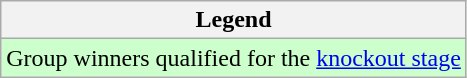<table class="wikitable">
<tr>
<th>Legend</th>
</tr>
<tr bgcolor=#ccffcc>
<td>Group winners qualified for the <a href='#'>knockout stage</a></td>
</tr>
</table>
